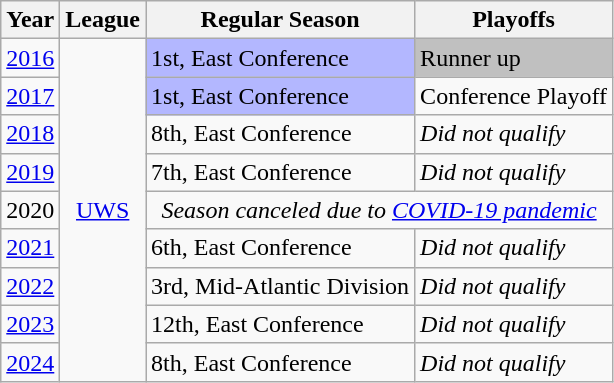<table class="wikitable">
<tr>
<th>Year</th>
<th>League</th>
<th>Regular Season</th>
<th>Playoffs</th>
</tr>
<tr>
<td><a href='#'>2016</a></td>
<td align=center rowspan=9><a href='#'>UWS</a></td>
<td bgcolor="B3B7FF">1st, East Conference</td>
<td bgcolor=silver>Runner up</td>
</tr>
<tr>
<td><a href='#'>2017</a></td>
<td bgcolor="B3B7FF">1st, East Conference</td>
<td>Conference Playoff</td>
</tr>
<tr>
<td><a href='#'>2018</a></td>
<td>8th, East Conference</td>
<td><em>Did not qualify</em></td>
</tr>
<tr>
<td><a href='#'>2019</a></td>
<td>7th, East Conference</td>
<td><em>Did not qualify</em></td>
</tr>
<tr>
<td>2020</td>
<td align=center colspan=2><em>Season canceled due to <a href='#'>COVID-19 pandemic</a></em></td>
</tr>
<tr>
<td><a href='#'>2021</a></td>
<td>6th, East Conference</td>
<td><em>Did not qualify</em></td>
</tr>
<tr>
<td><a href='#'>2022</a></td>
<td>3rd, Mid-Atlantic Division</td>
<td><em>Did not qualify</em></td>
</tr>
<tr>
<td><a href='#'>2023</a></td>
<td>12th, East Conference</td>
<td><em>Did not qualify</em></td>
</tr>
<tr>
<td><a href='#'>2024</a></td>
<td>8th, East Conference</td>
<td><em>Did not qualify</em></td>
</tr>
</table>
